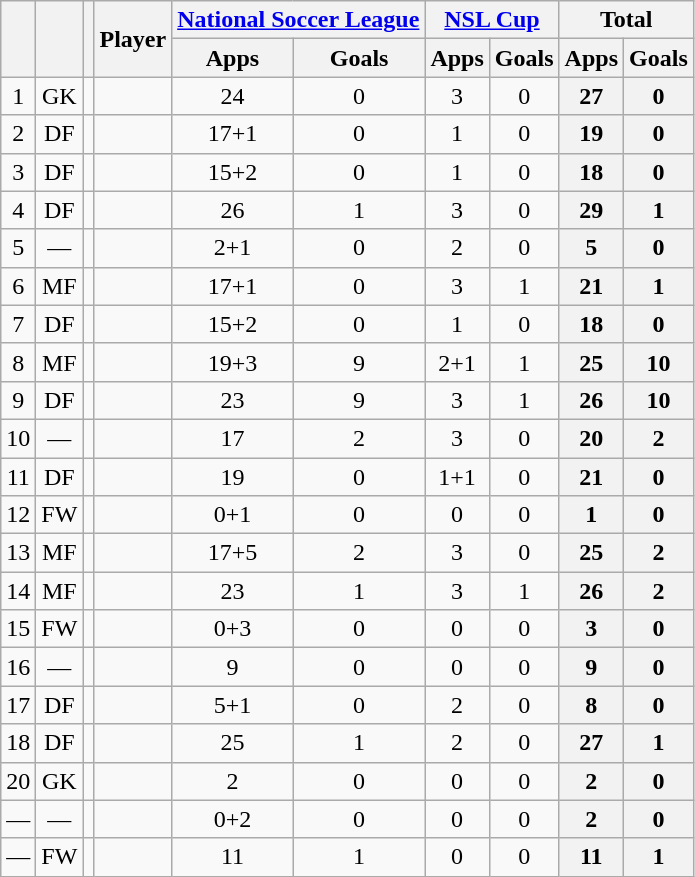<table class="wikitable sortable" style="text-align:center">
<tr>
<th rowspan="2"></th>
<th rowspan="2"></th>
<th rowspan="2"></th>
<th rowspan="2">Player</th>
<th colspan="2"><a href='#'>National Soccer League</a></th>
<th colspan="2"><a href='#'>NSL Cup</a></th>
<th colspan="2">Total</th>
</tr>
<tr>
<th>Apps</th>
<th>Goals</th>
<th>Apps</th>
<th>Goals</th>
<th>Apps</th>
<th>Goals</th>
</tr>
<tr>
<td>1</td>
<td>GK</td>
<td></td>
<td align="left"><br></td>
<td>24</td>
<td>0<br></td>
<td>3</td>
<td>0<br></td>
<th>27</th>
<th>0</th>
</tr>
<tr>
<td>2</td>
<td>DF</td>
<td></td>
<td align="left"><br></td>
<td>17+1</td>
<td>0<br></td>
<td>1</td>
<td>0<br></td>
<th>19</th>
<th>0</th>
</tr>
<tr>
<td>3</td>
<td>DF</td>
<td></td>
<td align="left"><br></td>
<td>15+2</td>
<td>0<br></td>
<td>1</td>
<td>0<br></td>
<th>18</th>
<th>0</th>
</tr>
<tr>
<td>4</td>
<td>DF</td>
<td></td>
<td align="left"><br></td>
<td>26</td>
<td>1<br></td>
<td>3</td>
<td>0<br></td>
<th>29</th>
<th>1</th>
</tr>
<tr>
<td>5</td>
<td>—</td>
<td></td>
<td align="left"><br></td>
<td>2+1</td>
<td>0<br></td>
<td>2</td>
<td>0<br></td>
<th>5</th>
<th>0</th>
</tr>
<tr>
<td>6</td>
<td>MF</td>
<td></td>
<td align="left"><br></td>
<td>17+1</td>
<td>0<br></td>
<td>3</td>
<td>1<br></td>
<th>21</th>
<th>1</th>
</tr>
<tr>
<td>7</td>
<td>DF</td>
<td></td>
<td align="left"><br></td>
<td>15+2</td>
<td>0<br></td>
<td>1</td>
<td>0<br></td>
<th>18</th>
<th>0</th>
</tr>
<tr>
<td>8</td>
<td>MF</td>
<td></td>
<td align="left"><br></td>
<td>19+3</td>
<td>9<br></td>
<td>2+1</td>
<td>1<br></td>
<th>25</th>
<th>10</th>
</tr>
<tr>
<td>9</td>
<td>DF</td>
<td></td>
<td align="left"><br></td>
<td>23</td>
<td>9<br></td>
<td>3</td>
<td>1<br></td>
<th>26</th>
<th>10</th>
</tr>
<tr>
<td>10</td>
<td>—</td>
<td></td>
<td align="left"><br></td>
<td>17</td>
<td>2<br></td>
<td>3</td>
<td>0<br></td>
<th>20</th>
<th>2</th>
</tr>
<tr>
<td>11</td>
<td>DF</td>
<td></td>
<td align="left"><br></td>
<td>19</td>
<td>0<br></td>
<td>1+1</td>
<td>0<br></td>
<th>21</th>
<th>0</th>
</tr>
<tr>
<td>12</td>
<td>FW</td>
<td></td>
<td align="left"><br></td>
<td>0+1</td>
<td>0<br></td>
<td>0</td>
<td>0<br></td>
<th>1</th>
<th>0</th>
</tr>
<tr>
<td>13</td>
<td>MF</td>
<td></td>
<td align="left"><br></td>
<td>17+5</td>
<td>2<br></td>
<td>3</td>
<td>0<br></td>
<th>25</th>
<th>2</th>
</tr>
<tr>
<td>14</td>
<td>MF</td>
<td></td>
<td align="left"><br></td>
<td>23</td>
<td>1<br></td>
<td>3</td>
<td>1<br></td>
<th>26</th>
<th>2</th>
</tr>
<tr>
<td>15</td>
<td>FW</td>
<td></td>
<td align="left"><br></td>
<td>0+3</td>
<td>0<br></td>
<td>0</td>
<td>0<br></td>
<th>3</th>
<th>0</th>
</tr>
<tr>
<td>16</td>
<td>—</td>
<td></td>
<td align="left"><br></td>
<td>9</td>
<td>0<br></td>
<td>0</td>
<td>0<br></td>
<th>9</th>
<th>0</th>
</tr>
<tr>
<td>17</td>
<td>DF</td>
<td></td>
<td align="left"><br></td>
<td>5+1</td>
<td>0<br></td>
<td>2</td>
<td>0<br></td>
<th>8</th>
<th>0</th>
</tr>
<tr>
<td>18</td>
<td>DF</td>
<td></td>
<td align="left"><br></td>
<td>25</td>
<td>1<br></td>
<td>2</td>
<td>0<br></td>
<th>27</th>
<th>1</th>
</tr>
<tr>
<td>20</td>
<td>GK</td>
<td></td>
<td align="left"><br></td>
<td>2</td>
<td>0<br></td>
<td>0</td>
<td>0<br></td>
<th>2</th>
<th>0</th>
</tr>
<tr>
<td>—</td>
<td>—</td>
<td></td>
<td align="left"><br></td>
<td>0+2</td>
<td>0<br></td>
<td>0</td>
<td>0<br></td>
<th>2</th>
<th>0</th>
</tr>
<tr>
<td>—</td>
<td>FW</td>
<td></td>
<td align="left"><br></td>
<td>11</td>
<td>1<br></td>
<td>0</td>
<td>0<br></td>
<th>11</th>
<th>1</th>
</tr>
</table>
